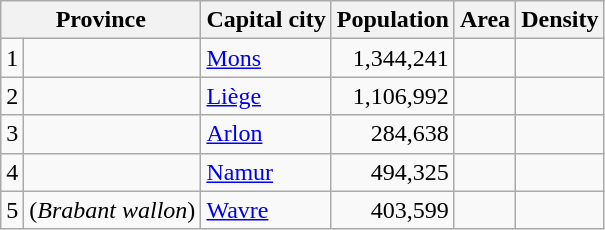<table class="wikitable sortable">
<tr>
<th colspan="2">Province</th>
<th>Capital city</th>
<th>Population<br></th>
<th>Area</th>
<th>Density</th>
</tr>
<tr>
<td>1</td>
<td></td>
<td><a href='#'>Mons</a></td>
<td style="text-align:right">1,344,241</td>
<td></td>
<td></td>
</tr>
<tr>
<td>2</td>
<td></td>
<td><a href='#'>Liège</a></td>
<td style="text-align:right">1,106,992</td>
<td></td>
<td></td>
</tr>
<tr>
<td>3</td>
<td></td>
<td><a href='#'>Arlon</a></td>
<td style="text-align:right">284,638</td>
<td></td>
<td></td>
</tr>
<tr>
<td>4</td>
<td></td>
<td><a href='#'>Namur</a></td>
<td style="text-align:right">494,325</td>
<td></td>
<td></td>
</tr>
<tr>
<td>5</td>
<td> (<em>Brabant wallon</em>)</td>
<td><a href='#'>Wavre</a></td>
<td style="text-align:right">403,599</td>
<td></td>
<td></td>
</tr>
</table>
